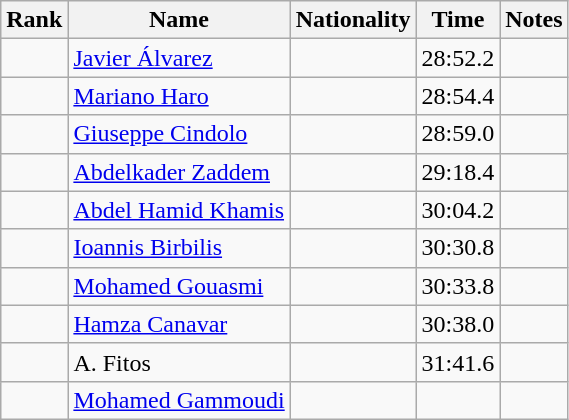<table class="wikitable sortable" style="text-align:center">
<tr>
<th>Rank</th>
<th>Name</th>
<th>Nationality</th>
<th>Time</th>
<th>Notes</th>
</tr>
<tr>
<td></td>
<td align=left><a href='#'>Javier Álvarez</a></td>
<td align=left></td>
<td>28:52.2</td>
<td></td>
</tr>
<tr>
<td></td>
<td align=left><a href='#'>Mariano Haro</a></td>
<td align=left></td>
<td>28:54.4</td>
<td></td>
</tr>
<tr>
<td></td>
<td align=left><a href='#'>Giuseppe Cindolo</a></td>
<td align=left></td>
<td>28:59.0</td>
<td></td>
</tr>
<tr>
<td></td>
<td align=left><a href='#'>Abdelkader Zaddem</a></td>
<td align=left></td>
<td>29:18.4</td>
<td></td>
</tr>
<tr>
<td></td>
<td align=left><a href='#'>Abdel Hamid Khamis</a></td>
<td align=left></td>
<td>30:04.2</td>
<td></td>
</tr>
<tr>
<td></td>
<td align=left><a href='#'>Ioannis Birbilis</a></td>
<td align=left></td>
<td>30:30.8</td>
<td></td>
</tr>
<tr>
<td></td>
<td align=left><a href='#'>Mohamed Gouasmi</a></td>
<td align=left></td>
<td>30:33.8</td>
<td></td>
</tr>
<tr>
<td></td>
<td align=left><a href='#'>Hamza Canavar</a></td>
<td align=left></td>
<td>30:38.0</td>
<td></td>
</tr>
<tr>
<td></td>
<td align=left>A. Fitos</td>
<td align=left></td>
<td>31:41.6</td>
<td></td>
</tr>
<tr>
<td></td>
<td align=left><a href='#'>Mohamed Gammoudi</a></td>
<td align=left></td>
<td></td>
<td></td>
</tr>
</table>
